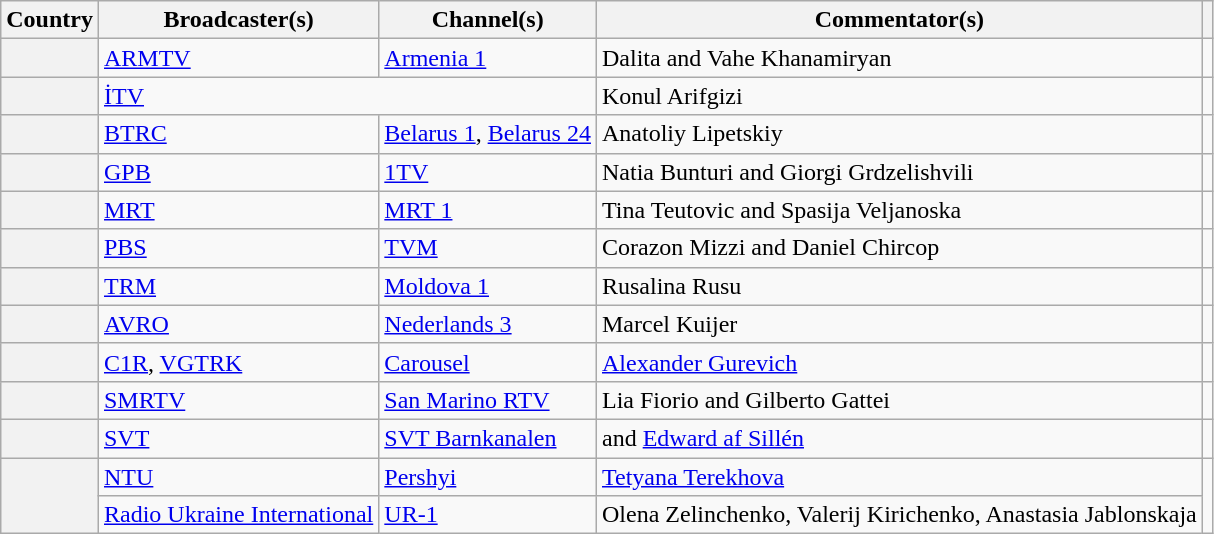<table class="wikitable plainrowheaders">
<tr>
<th scope="col">Country</th>
<th scope="col">Broadcaster(s)</th>
<th>Channel(s)</th>
<th scope="col">Commentator(s)</th>
<th scope="col"></th>
</tr>
<tr>
<th scope="row"></th>
<td><a href='#'>ARMTV</a></td>
<td><a href='#'>Armenia 1</a></td>
<td>Dalita and Vahe Khanamiryan</td>
<td></td>
</tr>
<tr>
<th scope="row"></th>
<td colspan="2"><a href='#'>İTV</a></td>
<td>Konul Arifgizi</td>
<td></td>
</tr>
<tr>
<th scope="row"></th>
<td><a href='#'>BTRC</a></td>
<td><a href='#'>Belarus 1</a>, <a href='#'>Belarus 24</a></td>
<td>Anatoliy Lipetskiy</td>
<td></td>
</tr>
<tr>
<th scope="row"></th>
<td><a href='#'>GPB</a></td>
<td><a href='#'>1TV</a></td>
<td>Natia Bunturi and Giorgi Grdzelishvili</td>
<td></td>
</tr>
<tr>
<th scope="row"></th>
<td><a href='#'>MRT</a></td>
<td><a href='#'>MRT 1</a></td>
<td>Tina Teutovic and Spasija Veljanoska</td>
<td></td>
</tr>
<tr>
<th scope="row"></th>
<td><a href='#'>PBS</a></td>
<td><a href='#'>TVM</a></td>
<td>Corazon Mizzi and Daniel Chircop</td>
<td></td>
</tr>
<tr>
<th scope="row"></th>
<td><a href='#'>TRM</a></td>
<td><a href='#'>Moldova 1</a></td>
<td>Rusalina Rusu</td>
<td></td>
</tr>
<tr>
<th scope="row"></th>
<td><a href='#'>AVRO</a></td>
<td><a href='#'>Nederlands 3</a></td>
<td>Marcel Kuijer</td>
<td></td>
</tr>
<tr>
<th scope="row"></th>
<td><a href='#'>C1R</a>, <a href='#'>VGTRK</a></td>
<td><a href='#'>Carousel</a></td>
<td><a href='#'>Alexander Gurevich</a></td>
<td></td>
</tr>
<tr>
<th scope="row"></th>
<td><a href='#'>SMRTV</a></td>
<td><a href='#'>San Marino RTV</a></td>
<td>Lia Fiorio and Gilberto Gattei</td>
<td></td>
</tr>
<tr>
<th scope="row"></th>
<td><a href='#'>SVT</a></td>
<td><a href='#'>SVT Barnkanalen</a></td>
<td> and <a href='#'>Edward af Sillén</a></td>
<td></td>
</tr>
<tr>
<th scope="row" rowspan="2"></th>
<td><a href='#'>NTU</a></td>
<td><a href='#'>Pershyi</a></td>
<td><a href='#'>Tetyana Terekhova</a></td>
<td rowspan="2"></td>
</tr>
<tr>
<td><a href='#'>Radio Ukraine International</a></td>
<td><a href='#'>UR-1</a></td>
<td>Olena Zelinchenko, Valerij Kirichenko, Anastasia Jablonskaja</td>
</tr>
</table>
